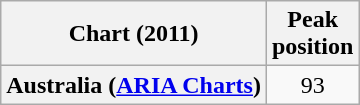<table class="wikitable plainrowheaders" style="text-align:center">
<tr>
<th scope="col">Chart (2011)</th>
<th scope="col">Peak<br>position</th>
</tr>
<tr>
<th scope="row">Australia (<a href='#'>ARIA Charts</a>)</th>
<td>93</td>
</tr>
</table>
